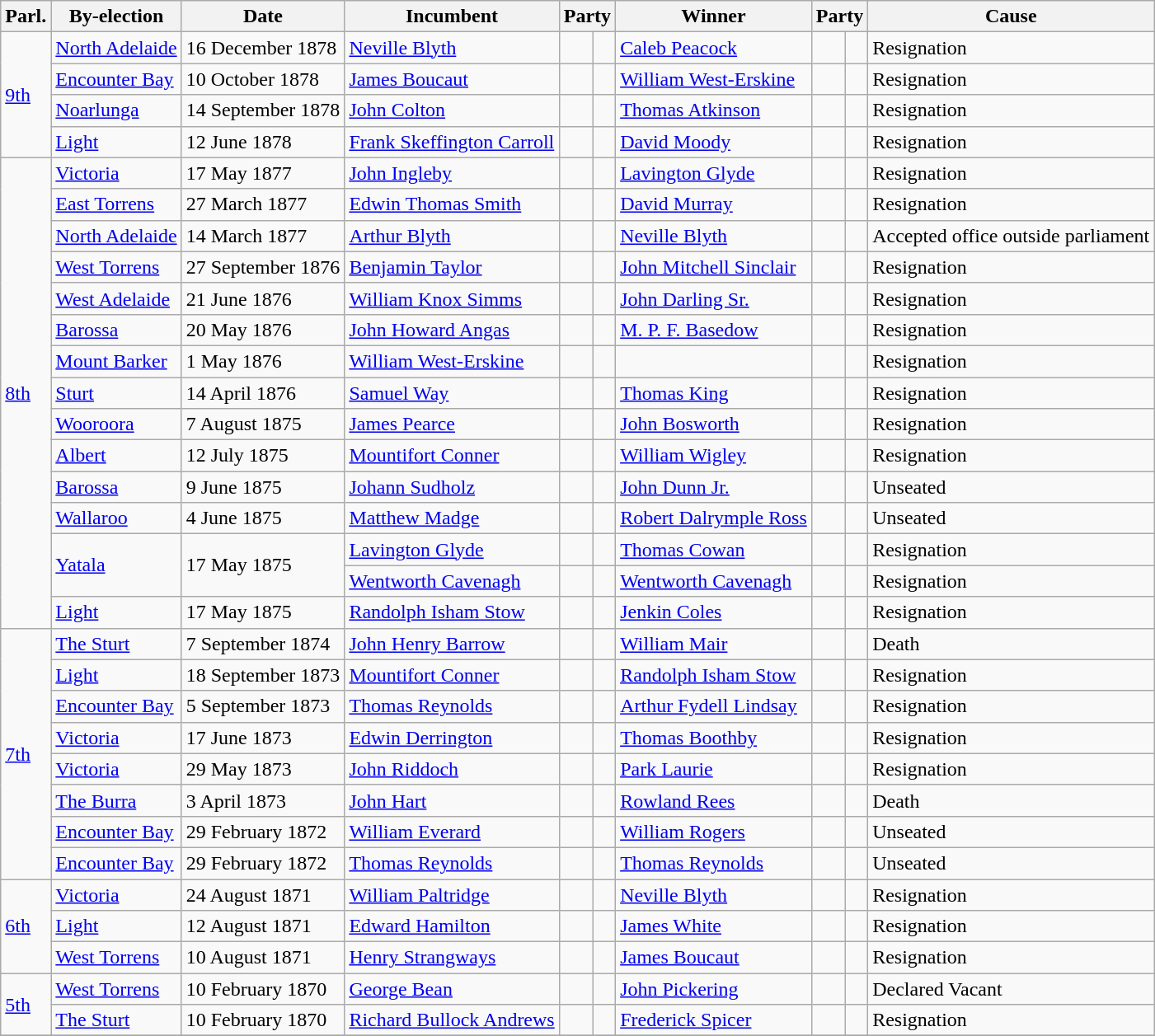<table class="wikitable">
<tr>
<th>Parl.</th>
<th>By-election</th>
<th>Date</th>
<th>Incumbent</th>
<th colspan=2>Party</th>
<th>Winner</th>
<th colspan=2>Party</th>
<th>Cause</th>
</tr>
<tr>
<td rowspan="4"><a href='#'>9th</a></td>
<td><a href='#'>North Adelaide</a></td>
<td>16 December 1878</td>
<td><a href='#'>Neville Blyth</a></td>
<td> </td>
<td></td>
<td><a href='#'>Caleb Peacock</a></td>
<td> </td>
<td></td>
<td>Resignation</td>
</tr>
<tr>
<td><a href='#'>Encounter Bay</a></td>
<td>10 October 1878</td>
<td><a href='#'>James Boucaut</a></td>
<td> </td>
<td></td>
<td><a href='#'>William West-Erskine</a></td>
<td> </td>
<td></td>
<td>Resignation</td>
</tr>
<tr>
<td><a href='#'>Noarlunga</a></td>
<td>14 September 1878</td>
<td><a href='#'>John Colton</a></td>
<td> </td>
<td></td>
<td><a href='#'>Thomas Atkinson</a></td>
<td> </td>
<td></td>
<td>Resignation</td>
</tr>
<tr>
<td><a href='#'>Light</a></td>
<td>12 June 1878</td>
<td><a href='#'>Frank Skeffington Carroll</a></td>
<td> </td>
<td></td>
<td><a href='#'>David Moody</a></td>
<td> </td>
<td></td>
<td>Resignation</td>
</tr>
<tr>
<td rowspan="15"><a href='#'>8th</a></td>
<td><a href='#'>Victoria</a></td>
<td>17 May 1877</td>
<td><a href='#'>John Ingleby</a></td>
<td> </td>
<td></td>
<td><a href='#'>Lavington Glyde</a></td>
<td> </td>
<td></td>
<td>Resignation</td>
</tr>
<tr>
<td><a href='#'>East Torrens</a></td>
<td>27 March 1877</td>
<td><a href='#'>Edwin Thomas Smith</a></td>
<td> </td>
<td></td>
<td><a href='#'>David Murray</a></td>
<td> </td>
<td></td>
<td>Resignation</td>
</tr>
<tr>
<td><a href='#'>North Adelaide</a></td>
<td>14 March 1877</td>
<td><a href='#'>Arthur Blyth</a></td>
<td> </td>
<td></td>
<td><a href='#'>Neville Blyth</a></td>
<td> </td>
<td></td>
<td>Accepted office outside parliament</td>
</tr>
<tr>
<td><a href='#'>West Torrens</a></td>
<td>27 September 1876</td>
<td><a href='#'>Benjamin Taylor</a></td>
<td> </td>
<td></td>
<td><a href='#'>John Mitchell Sinclair</a></td>
<td> </td>
<td></td>
<td>Resignation</td>
</tr>
<tr>
<td><a href='#'>West Adelaide</a></td>
<td>21 June 1876</td>
<td><a href='#'>William Knox Simms</a></td>
<td> </td>
<td></td>
<td><a href='#'>John Darling Sr.</a></td>
<td> </td>
<td></td>
<td>Resignation</td>
</tr>
<tr>
<td><a href='#'>Barossa</a></td>
<td>20 May 1876</td>
<td><a href='#'>John Howard Angas</a></td>
<td> </td>
<td></td>
<td><a href='#'>M. P. F. Basedow</a></td>
<td> </td>
<td></td>
<td>Resignation</td>
</tr>
<tr>
<td><a href='#'>Mount Barker</a></td>
<td>1 May 1876</td>
<td><a href='#'>William West-Erskine</a></td>
<td> </td>
<td></td>
<td></td>
<td> </td>
<td></td>
<td>Resignation</td>
</tr>
<tr>
<td><a href='#'>Sturt</a></td>
<td>14 April 1876</td>
<td><a href='#'>Samuel Way</a></td>
<td> </td>
<td></td>
<td><a href='#'>Thomas King</a></td>
<td> </td>
<td></td>
<td>Resignation</td>
</tr>
<tr>
<td><a href='#'>Wooroora</a></td>
<td>7 August 1875</td>
<td><a href='#'>James Pearce</a></td>
<td> </td>
<td></td>
<td><a href='#'>John Bosworth</a></td>
<td> </td>
<td></td>
<td>Resignation</td>
</tr>
<tr>
<td><a href='#'>Albert</a></td>
<td>12 July 1875</td>
<td><a href='#'>Mountifort Conner</a></td>
<td> </td>
<td></td>
<td><a href='#'>William Wigley</a></td>
<td> </td>
<td></td>
<td>Resignation</td>
</tr>
<tr>
<td><a href='#'>Barossa</a></td>
<td>9 June 1875</td>
<td><a href='#'>Johann Sudholz</a></td>
<td> </td>
<td></td>
<td><a href='#'>John Dunn Jr.</a></td>
<td> </td>
<td></td>
<td>Unseated</td>
</tr>
<tr>
<td><a href='#'>Wallaroo</a></td>
<td>4 June 1875</td>
<td><a href='#'>Matthew Madge</a></td>
<td> </td>
<td></td>
<td><a href='#'>Robert Dalrymple Ross</a></td>
<td> </td>
<td></td>
<td>Unseated</td>
</tr>
<tr>
<td rowspan="2"><a href='#'>Yatala</a></td>
<td rowspan="2">17 May 1875</td>
<td><a href='#'>Lavington Glyde</a></td>
<td> </td>
<td></td>
<td><a href='#'>Thomas Cowan</a></td>
<td> </td>
<td></td>
<td>Resignation</td>
</tr>
<tr>
<td><a href='#'>Wentworth Cavenagh</a></td>
<td> </td>
<td></td>
<td><a href='#'>Wentworth Cavenagh</a></td>
<td> </td>
<td></td>
<td>Resignation</td>
</tr>
<tr>
<td><a href='#'>Light</a></td>
<td>17 May 1875</td>
<td><a href='#'>Randolph Isham Stow</a></td>
<td> </td>
<td></td>
<td><a href='#'>Jenkin Coles</a></td>
<td> </td>
<td></td>
<td>Resignation</td>
</tr>
<tr>
<td rowspan="8"><a href='#'>7th</a></td>
<td><a href='#'>The Sturt</a></td>
<td>7 September 1874</td>
<td><a href='#'>John Henry Barrow</a></td>
<td> </td>
<td></td>
<td><a href='#'>William Mair</a></td>
<td> </td>
<td></td>
<td>Death</td>
</tr>
<tr>
<td><a href='#'>Light</a></td>
<td>18 September 1873</td>
<td><a href='#'>Mountifort Conner</a></td>
<td> </td>
<td></td>
<td><a href='#'>Randolph Isham Stow</a></td>
<td> </td>
<td></td>
<td>Resignation</td>
</tr>
<tr>
<td><a href='#'>Encounter Bay</a></td>
<td>5 September 1873</td>
<td><a href='#'>Thomas Reynolds</a></td>
<td> </td>
<td></td>
<td><a href='#'>Arthur Fydell Lindsay</a></td>
<td> </td>
<td></td>
<td>Resignation</td>
</tr>
<tr>
<td><a href='#'>Victoria</a></td>
<td>17 June 1873</td>
<td><a href='#'>Edwin Derrington</a></td>
<td> </td>
<td></td>
<td><a href='#'>Thomas Boothby</a></td>
<td> </td>
<td></td>
<td>Resignation</td>
</tr>
<tr>
<td><a href='#'>Victoria</a></td>
<td>29 May 1873</td>
<td><a href='#'>John Riddoch</a></td>
<td> </td>
<td></td>
<td><a href='#'>Park Laurie</a></td>
<td> </td>
<td></td>
<td>Resignation</td>
</tr>
<tr>
<td><a href='#'>The Burra</a></td>
<td>3 April 1873</td>
<td><a href='#'>John Hart</a></td>
<td> </td>
<td></td>
<td><a href='#'>Rowland Rees</a></td>
<td> </td>
<td></td>
<td>Death</td>
</tr>
<tr>
<td><a href='#'>Encounter Bay</a></td>
<td>29 February 1872</td>
<td><a href='#'>William Everard</a></td>
<td> </td>
<td></td>
<td><a href='#'>William Rogers</a></td>
<td> </td>
<td></td>
<td>Unseated</td>
</tr>
<tr>
<td><a href='#'>Encounter Bay</a></td>
<td>29 February 1872</td>
<td><a href='#'>Thomas Reynolds</a></td>
<td> </td>
<td></td>
<td><a href='#'>Thomas Reynolds</a></td>
<td> </td>
<td></td>
<td>Unseated</td>
</tr>
<tr>
<td rowspan="3"><a href='#'>6th</a></td>
<td><a href='#'>Victoria</a></td>
<td>24 August 1871</td>
<td><a href='#'>William Paltridge</a></td>
<td> </td>
<td></td>
<td><a href='#'>Neville Blyth</a></td>
<td> </td>
<td></td>
<td>Resignation</td>
</tr>
<tr>
<td><a href='#'>Light</a></td>
<td>12 August 1871</td>
<td><a href='#'>Edward Hamilton</a></td>
<td> </td>
<td></td>
<td><a href='#'>James White</a></td>
<td> </td>
<td></td>
<td>Resignation</td>
</tr>
<tr>
<td><a href='#'>West Torrens</a></td>
<td>10 August 1871</td>
<td><a href='#'>Henry Strangways</a></td>
<td> </td>
<td></td>
<td><a href='#'>James Boucaut</a></td>
<td> </td>
<td></td>
<td>Resignation</td>
</tr>
<tr>
<td rowspan="2"><a href='#'>5th</a></td>
<td><a href='#'>West Torrens</a></td>
<td>10 February 1870</td>
<td><a href='#'>George Bean</a></td>
<td> </td>
<td></td>
<td><a href='#'>John Pickering</a></td>
<td> </td>
<td></td>
<td>Declared Vacant</td>
</tr>
<tr>
<td><a href='#'>The Sturt</a></td>
<td>10 February 1870</td>
<td><a href='#'>Richard Bullock Andrews</a></td>
<td> </td>
<td></td>
<td><a href='#'>Frederick Spicer</a></td>
<td> </td>
<td></td>
<td>Resignation</td>
</tr>
<tr>
</tr>
</table>
